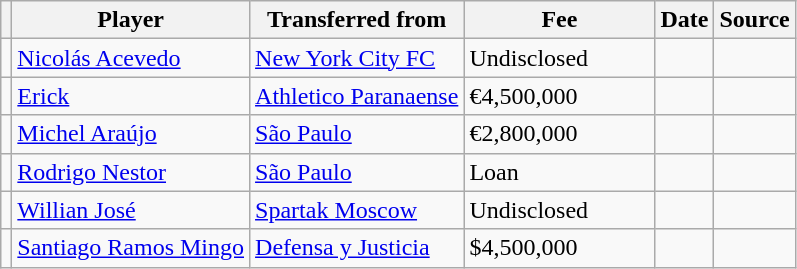<table class="wikitable plainrowheaders sortable">
<tr>
<th></th>
<th scope="col">Player</th>
<th>Transferred from</th>
<th style="width: 120px;">Fee</th>
<th scope="col">Date</th>
<th scope="col">Source</th>
</tr>
<tr>
<td align="center"></td>
<td> <a href='#'>Nicolás Acevedo</a></td>
<td> <a href='#'>New York City FC</a></td>
<td>Undisclosed</td>
<td></td>
<td></td>
</tr>
<tr>
<td align="center"></td>
<td> <a href='#'>Erick</a></td>
<td> <a href='#'>Athletico Paranaense</a></td>
<td>€4,500,000</td>
<td></td>
<td></td>
</tr>
<tr>
<td align="center"></td>
<td> <a href='#'>Michel Araújo</a></td>
<td> <a href='#'>São Paulo</a></td>
<td>€2,800,000</td>
<td></td>
<td></td>
</tr>
<tr>
<td align="center"></td>
<td> <a href='#'>Rodrigo Nestor</a></td>
<td> <a href='#'>São Paulo</a></td>
<td>Loan</td>
<td></td>
<td></td>
</tr>
<tr>
<td align="center"></td>
<td> <a href='#'>Willian José</a></td>
<td> <a href='#'>Spartak Moscow</a></td>
<td>Undisclosed</td>
<td></td>
<td></td>
</tr>
<tr>
<td align="center"></td>
<td> <a href='#'>Santiago Ramos Mingo</a></td>
<td> <a href='#'>Defensa y Justicia</a></td>
<td>$4,500,000</td>
<td></td>
<td></td>
</tr>
</table>
